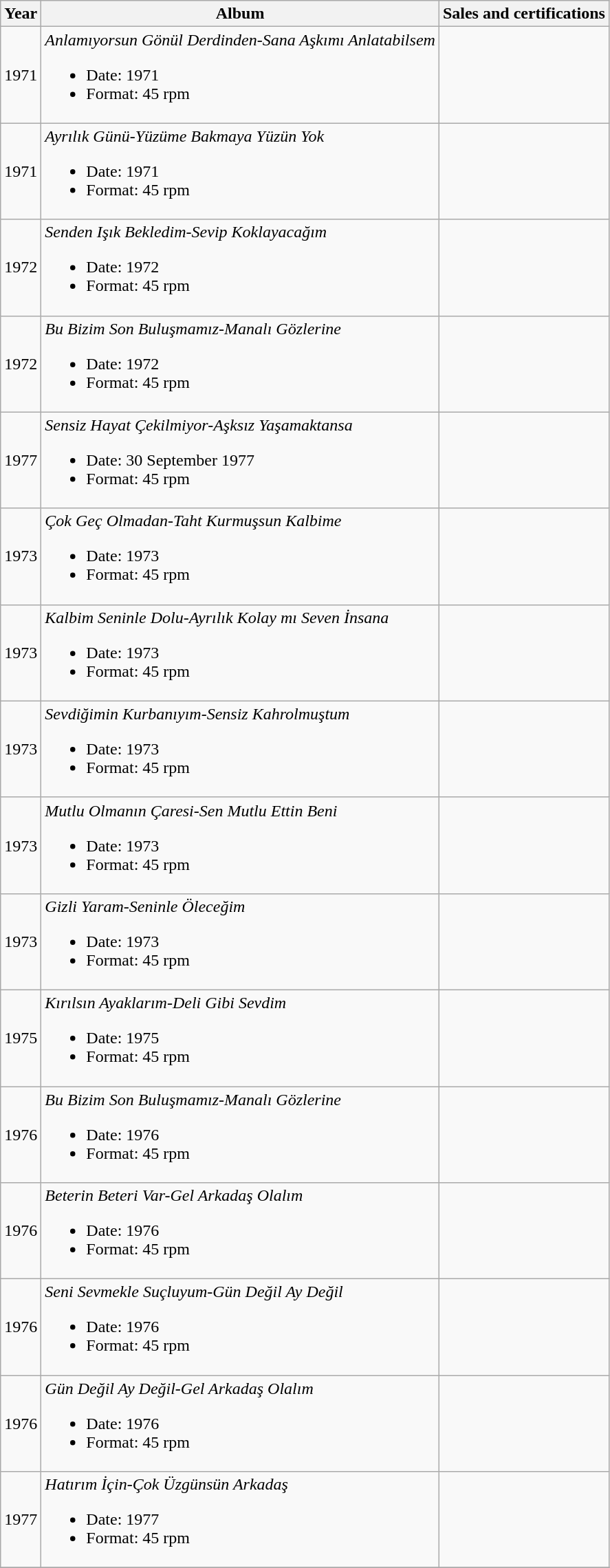<table class="wikitable">
<tr>
<th>Year</th>
<th>Album</th>
<th>Sales and certifications</th>
</tr>
<tr>
<td>1971</td>
<td><em>Anlamıyorsun Gönül Derdinden-Sana Aşkımı Anlatabilsem</em><br><ul><li>Date: 1971</li><li>Format: 45 rpm</li></ul></td>
<td></td>
</tr>
<tr>
<td>1971</td>
<td><em>Ayrılık Günü-Yüzüme Bakmaya Yüzün Yok</em><br><ul><li>Date: 1971</li><li>Format: 45 rpm</li></ul></td>
<td></td>
</tr>
<tr>
<td>1972</td>
<td><em>Senden Işık Bekledim-Sevip Koklayacağım</em><br><ul><li>Date: 1972</li><li>Format: 45 rpm</li></ul></td>
<td></td>
</tr>
<tr>
<td>1972</td>
<td><em>Bu Bizim Son Buluşmamız-Manalı Gözlerine</em><br><ul><li>Date: 1972</li><li>Format: 45 rpm</li></ul></td>
<td></td>
</tr>
<tr>
<td>1977</td>
<td><em>Sensiz Hayat Çekilmiyor-Aşksız Yaşamaktansa</em><br><ul><li>Date: 30 September 1977</li><li>Format: 45 rpm</li></ul></td>
<td></td>
</tr>
<tr>
<td>1973</td>
<td><em>Çok Geç Olmadan-Taht Kurmuşsun Kalbime</em><br><ul><li>Date: 1973</li><li>Format: 45 rpm</li></ul></td>
<td></td>
</tr>
<tr>
<td>1973</td>
<td><em>Kalbim Seninle Dolu-Ayrılık Kolay mı Seven İnsana</em><br><ul><li>Date: 1973</li><li>Format: 45 rpm</li></ul></td>
<td></td>
</tr>
<tr>
<td>1973</td>
<td><em>Sevdiğimin Kurbanıyım-Sensiz Kahrolmuştum</em><br><ul><li>Date: 1973</li><li>Format: 45 rpm</li></ul></td>
<td></td>
</tr>
<tr>
<td>1973</td>
<td><em>Mutlu Olmanın Çaresi-Sen Mutlu Ettin Beni</em><br><ul><li>Date: 1973</li><li>Format: 45 rpm</li></ul></td>
<td></td>
</tr>
<tr>
<td>1973</td>
<td><em>Gizli Yaram-Seninle Öleceğim</em><br><ul><li>Date: 1973</li><li>Format: 45 rpm</li></ul></td>
<td></td>
</tr>
<tr>
<td>1975</td>
<td><em>Kırılsın Ayaklarım-Deli Gibi Sevdim</em><br><ul><li>Date: 1975</li><li>Format: 45 rpm</li></ul></td>
<td></td>
</tr>
<tr>
<td>1976</td>
<td><em>Bu Bizim Son Buluşmamız-Manalı Gözlerine</em><br><ul><li>Date: 1976</li><li>Format: 45 rpm</li></ul></td>
<td></td>
</tr>
<tr>
<td>1976</td>
<td><em>Beterin Beteri Var-Gel Arkadaş Olalım</em><br><ul><li>Date: 1976</li><li>Format: 45 rpm</li></ul></td>
<td></td>
</tr>
<tr>
<td>1976</td>
<td><em>Seni Sevmekle Suçluyum-Gün Değil Ay Değil</em><br><ul><li>Date: 1976</li><li>Format: 45 rpm</li></ul></td>
<td></td>
</tr>
<tr>
<td>1976</td>
<td><em>Gün Değil Ay Değil-Gel Arkadaş Olalım</em><br><ul><li>Date: 1976</li><li>Format: 45 rpm</li></ul></td>
<td></td>
</tr>
<tr>
<td>1977</td>
<td><em>Hatırım İçin-Çok Üzgünsün Arkadaş</em><br><ul><li>Date: 1977</li><li>Format: 45 rpm</li></ul></td>
<td></td>
</tr>
<tr>
</tr>
</table>
